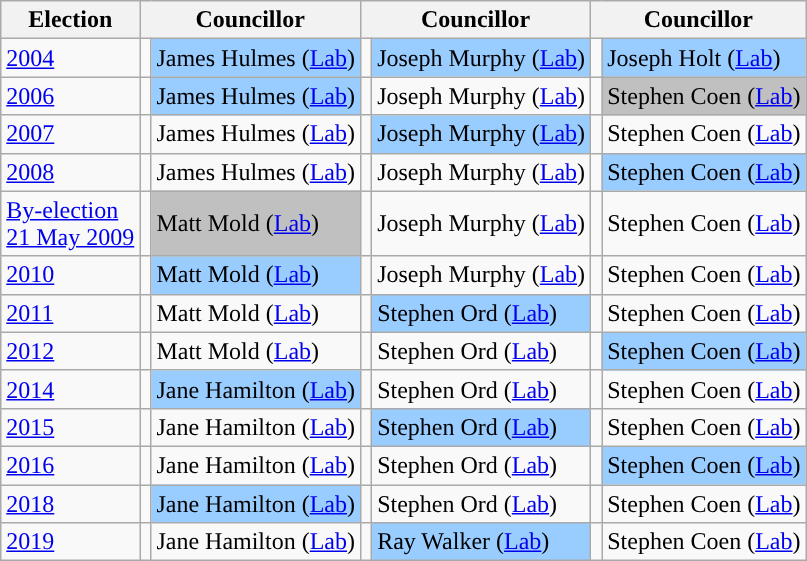<table class="wikitable">
<tr>
<th>Election</th>
<th colspan="2">Councillor</th>
<th colspan="2">Councillor</th>
<th colspan="2">Councillor</th>
</tr>
<tr>
<td><a href='#'>2004</a></td>
<td style="background-color: "></td>
<td bgcolor="#99CCFF">James Hulmes (<a href='#'>Lab</a>)</td>
<td style="background-color: "></td>
<td bgcolor="#99CCFF">Joseph Murphy (<a href='#'>Lab</a>)</td>
<td style="background-color: "></td>
<td bgcolor="#99CCFF">Joseph Holt (<a href='#'>Lab</a>)</td>
</tr>
<tr>
<td><a href='#'>2006</a></td>
<td style="background-color: "></td>
<td bgcolor="#99CCFF">James Hulmes (<a href='#'>Lab</a>)</td>
<td style="background-color: "></td>
<td>Joseph Murphy (<a href='#'>Lab</a>)</td>
<td style="background-color: "></td>
<td bgcolor="#C0C0C0">Stephen Coen (<a href='#'>Lab</a>)</td>
</tr>
<tr>
<td><a href='#'>2007</a></td>
<td style="background-color: "></td>
<td>James Hulmes (<a href='#'>Lab</a>)</td>
<td style="background-color: "></td>
<td bgcolor="#99CCFF">Joseph Murphy (<a href='#'>Lab</a>)</td>
<td style="background-color: "></td>
<td>Stephen Coen (<a href='#'>Lab</a>)</td>
</tr>
<tr>
<td><a href='#'>2008</a></td>
<td style="background-color: "></td>
<td>James Hulmes (<a href='#'>Lab</a>)</td>
<td style="background-color: "></td>
<td>Joseph Murphy (<a href='#'>Lab</a>)</td>
<td style="background-color: "></td>
<td bgcolor="#99CCFF">Stephen Coen (<a href='#'>Lab</a>)</td>
</tr>
<tr>
<td><a href='#'>By-election<br>21 May 2009</a></td>
<td style="background-color: "></td>
<td bgcolor="#C0C0C0">Matt Mold (<a href='#'>Lab</a>)</td>
<td style="background-color: "></td>
<td>Joseph Murphy (<a href='#'>Lab</a>)</td>
<td style="background-color: "></td>
<td>Stephen Coen (<a href='#'>Lab</a>)</td>
</tr>
<tr>
<td><a href='#'>2010</a></td>
<td style="background-color: "></td>
<td bgcolor="#99CCFF">Matt Mold (<a href='#'>Lab</a>)</td>
<td style="background-color: "></td>
<td>Joseph Murphy (<a href='#'>Lab</a>)</td>
<td style="background-color: "></td>
<td>Stephen Coen (<a href='#'>Lab</a>)</td>
</tr>
<tr>
<td><a href='#'>2011</a></td>
<td style="background-color: "></td>
<td>Matt Mold (<a href='#'>Lab</a>)</td>
<td style="background-color: "></td>
<td bgcolor="#99CCFF">Stephen Ord (<a href='#'>Lab</a>)</td>
<td style="background-color: "></td>
<td>Stephen Coen (<a href='#'>Lab</a>)</td>
</tr>
<tr>
<td><a href='#'>2012</a></td>
<td style="background-color: "></td>
<td>Matt Mold (<a href='#'>Lab</a>)</td>
<td style="background-color: "></td>
<td>Stephen Ord (<a href='#'>Lab</a>)</td>
<td style="background-color: "></td>
<td bgcolor="#99CCFF">Stephen Coen (<a href='#'>Lab</a>)</td>
</tr>
<tr>
<td><a href='#'>2014</a></td>
<td style="background-color: "></td>
<td bgcolor="#99CCFF">Jane Hamilton (<a href='#'>Lab</a>)</td>
<td style="background-color: "></td>
<td>Stephen Ord (<a href='#'>Lab</a>)</td>
<td style="background-color: "></td>
<td>Stephen Coen (<a href='#'>Lab</a>)</td>
</tr>
<tr>
<td><a href='#'>2015</a></td>
<td style="background-color: "></td>
<td>Jane Hamilton (<a href='#'>Lab</a>)</td>
<td style="background-color: "></td>
<td bgcolor="#99CCFF">Stephen Ord (<a href='#'>Lab</a>)</td>
<td style="background-color: "></td>
<td>Stephen Coen (<a href='#'>Lab</a>)</td>
</tr>
<tr>
<td><a href='#'>2016</a></td>
<td style="background-color: "></td>
<td>Jane Hamilton (<a href='#'>Lab</a>)</td>
<td style="background-color: "></td>
<td>Stephen Ord (<a href='#'>Lab</a>)</td>
<td style="background-color: "></td>
<td bgcolor="#99CCFF">Stephen Coen (<a href='#'>Lab</a>)</td>
</tr>
<tr>
<td><a href='#'>2018</a></td>
<td style="background-color: "></td>
<td bgcolor="#99CCFF">Jane Hamilton (<a href='#'>Lab</a>)</td>
<td style="background-color: "></td>
<td>Stephen Ord (<a href='#'>Lab</a>)</td>
<td style="background-color: "></td>
<td>Stephen Coen (<a href='#'>Lab</a>)</td>
</tr>
<tr>
<td><a href='#'>2019</a></td>
<td style="background-color: "></td>
<td>Jane Hamilton (<a href='#'>Lab</a>)</td>
<td style="background-color: "></td>
<td bgcolor="#99CCFF">Ray Walker (<a href='#'>Lab</a>)</td>
<td style="background-color: "></td>
<td>Stephen Coen (<a href='#'>Lab</a>)</td>
</tr>
</table>
